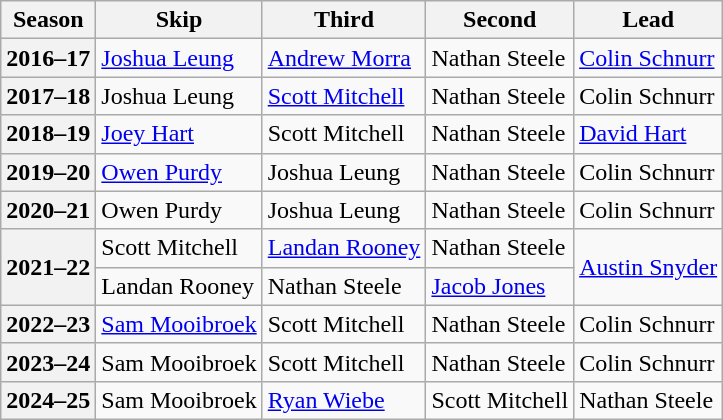<table class="wikitable">
<tr>
<th scope="col">Season</th>
<th scope="col">Skip</th>
<th scope="col">Third</th>
<th scope="col">Second</th>
<th scope="col">Lead</th>
</tr>
<tr>
<th scope="row">2016–17</th>
<td><a href='#'>Joshua Leung</a></td>
<td><a href='#'>Andrew Morra</a></td>
<td>Nathan Steele</td>
<td><a href='#'>Colin Schnurr</a></td>
</tr>
<tr>
<th scope="row">2017–18</th>
<td>Joshua Leung</td>
<td><a href='#'>Scott Mitchell</a></td>
<td>Nathan Steele</td>
<td>Colin Schnurr</td>
</tr>
<tr>
<th scope="row">2018–19</th>
<td><a href='#'>Joey Hart</a></td>
<td>Scott Mitchell</td>
<td>Nathan Steele</td>
<td><a href='#'>David Hart</a></td>
</tr>
<tr>
<th scope="row">2019–20</th>
<td><a href='#'>Owen Purdy</a></td>
<td>Joshua Leung</td>
<td>Nathan Steele</td>
<td>Colin Schnurr</td>
</tr>
<tr>
<th scope="row">2020–21</th>
<td>Owen Purdy</td>
<td>Joshua Leung</td>
<td>Nathan Steele</td>
<td>Colin Schnurr</td>
</tr>
<tr>
<th scope="row" rowspan=2>2021–22</th>
<td>Scott Mitchell</td>
<td><a href='#'>Landan Rooney</a></td>
<td>Nathan Steele</td>
<td rowspan=2><a href='#'>Austin Snyder</a></td>
</tr>
<tr>
<td>Landan Rooney</td>
<td>Nathan Steele</td>
<td><a href='#'>Jacob Jones</a></td>
</tr>
<tr>
<th scope="row">2022–23</th>
<td><a href='#'>Sam Mooibroek</a></td>
<td>Scott Mitchell</td>
<td>Nathan Steele</td>
<td>Colin Schnurr</td>
</tr>
<tr>
<th scope="row">2023–24</th>
<td>Sam Mooibroek</td>
<td>Scott Mitchell</td>
<td>Nathan Steele</td>
<td>Colin Schnurr</td>
</tr>
<tr>
<th scope="row">2024–25</th>
<td>Sam Mooibroek</td>
<td><a href='#'>Ryan Wiebe</a></td>
<td>Scott Mitchell</td>
<td>Nathan Steele</td>
</tr>
</table>
